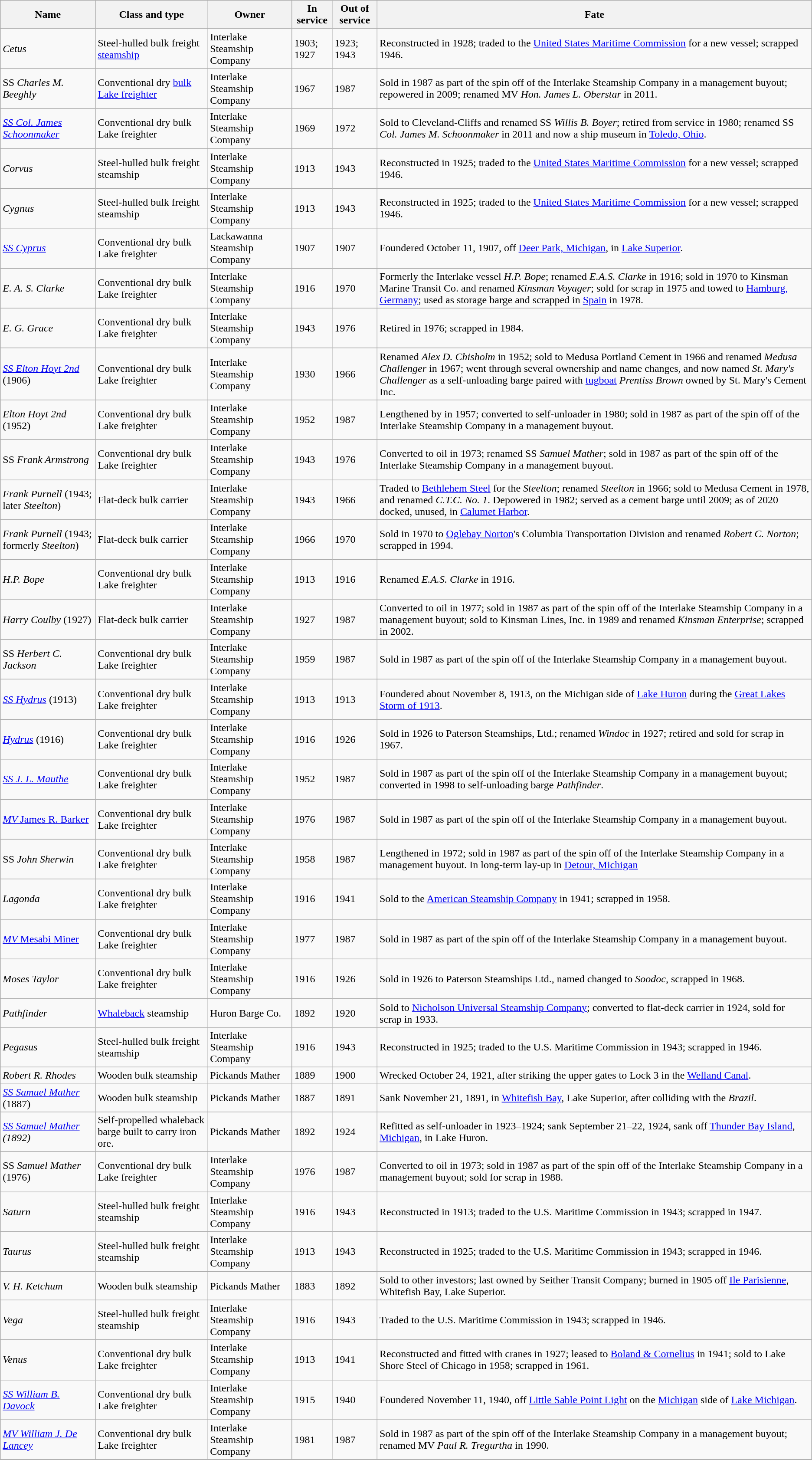<table class="wikitable sortable">
<tr>
<th>Name</th>
<th>Class and type</th>
<th>Owner</th>
<th>In service</th>
<th>Out of service</th>
<th>Fate</th>
</tr>
<tr>
<td><em>Cetus</em></td>
<td>Steel-hulled bulk freight <a href='#'>steamship</a></td>
<td>Interlake Steamship Company</td>
<td>1903; 1927</td>
<td>1923; 1943</td>
<td>Reconstructed in 1928; traded to the <a href='#'>United States Maritime Commission</a> for a new vessel; scrapped 1946.</td>
</tr>
<tr>
<td>SS <em>Charles M. Beeghly</em></td>
<td>Conventional dry <a href='#'>bulk</a> <a href='#'>Lake freighter</a></td>
<td>Interlake Steamship Company</td>
<td>1967</td>
<td>1987</td>
<td>Sold in 1987 as part of the spin off of the Interlake Steamship Company in a management buyout; repowered in 2009; renamed MV <em>Hon. James L. Oberstar</em> in 2011.</td>
</tr>
<tr>
<td><em><a href='#'>SS Col. James Schoonmaker</a></em></td>
<td>Conventional dry bulk Lake freighter</td>
<td>Interlake Steamship Company</td>
<td>1969</td>
<td>1972</td>
<td>Sold to Cleveland-Cliffs and renamed SS <em>Willis B. Boyer</em>; retired from service in 1980; renamed SS <em>Col. James M. Schoonmaker</em> in 2011 and now a ship museum in <a href='#'>Toledo, Ohio</a>.</td>
</tr>
<tr>
<td><em>Corvus</em></td>
<td>Steel-hulled bulk freight steamship</td>
<td>Interlake Steamship Company</td>
<td>1913</td>
<td>1943</td>
<td>Reconstructed in 1925; traded to the <a href='#'>United States Maritime Commission</a> for a new vessel; scrapped 1946.</td>
</tr>
<tr>
<td><em>Cygnus</em></td>
<td>Steel-hulled bulk freight steamship</td>
<td>Interlake Steamship Company</td>
<td>1913</td>
<td>1943</td>
<td>Reconstructed in 1925; traded to the <a href='#'>United States Maritime Commission</a> for a new vessel; scrapped 1946.</td>
</tr>
<tr>
<td><em><a href='#'>SS Cyprus</a></em></td>
<td>Conventional dry bulk Lake freighter</td>
<td>Lackawanna Steamship Company</td>
<td>1907</td>
<td>1907</td>
<td>Foundered October 11, 1907, off <a href='#'>Deer Park, Michigan</a>, in <a href='#'>Lake Superior</a>.</td>
</tr>
<tr>
<td><em>E. A. S. Clarke</em></td>
<td>Conventional dry bulk Lake freighter</td>
<td>Interlake Steamship Company</td>
<td>1916</td>
<td>1970</td>
<td>Formerly the Interlake vessel <em>H.P. Bope</em>; renamed <em>E.A.S. Clarke</em> in 1916; sold in 1970 to Kinsman Marine Transit Co. and renamed <em>Kinsman Voyager</em>; sold for scrap in 1975 and towed to <a href='#'>Hamburg, Germany</a>; used as storage barge and scrapped in <a href='#'>Spain</a> in 1978.</td>
</tr>
<tr>
<td><em>E. G. Grace</em></td>
<td>Conventional dry bulk Lake freighter</td>
<td>Interlake Steamship Company</td>
<td>1943</td>
<td>1976</td>
<td>Retired in 1976; scrapped in 1984.</td>
</tr>
<tr>
<td><em><a href='#'>SS Elton Hoyt 2nd</a></em> (1906)</td>
<td>Conventional dry bulk Lake freighter</td>
<td>Interlake Steamship Company</td>
<td>1930</td>
<td>1966</td>
<td>Renamed <em>Alex D. Chisholm</em> in 1952; sold to Medusa Portland Cement in 1966 and renamed <em>Medusa Challenger</em> in 1967; went through several ownership and name changes, and now named <em>St. Mary's Challenger</em> as a self-unloading barge paired with <a href='#'>tugboat</a> <em>Prentiss Brown</em> owned by St. Mary's Cement Inc.</td>
</tr>
<tr>
<td><em>Elton Hoyt 2nd</em> (1952)</td>
<td>Conventional dry bulk Lake freighter</td>
<td>Interlake Steamship Company</td>
<td>1952</td>
<td>1987</td>
<td>Lengthened by  in 1957; converted to self-unloader in 1980; sold in 1987 as part of the spin off of the Interlake Steamship Company in a management buyout.</td>
</tr>
<tr>
<td>SS <em>Frank Armstrong</em></td>
<td>Conventional dry bulk Lake freighter</td>
<td>Interlake Steamship Company</td>
<td>1943</td>
<td>1976</td>
<td>Converted to oil in 1973; renamed SS <em>Samuel Mather</em>; sold in 1987 as part of the spin off of the Interlake Steamship Company in a management buyout.</td>
</tr>
<tr>
<td><em>Frank Purnell</em> (1943; later <em>Steelton</em>)</td>
<td>Flat-deck bulk carrier</td>
<td>Interlake Steamship Company</td>
<td>1943</td>
<td>1966</td>
<td>Traded to <a href='#'>Bethlehem Steel</a> for the <em>Steelton</em>; renamed <em>Steelton</em> in 1966; sold to Medusa Cement in 1978, and renamed <em>C.T.C. No. 1</em>. Depowered in 1982; served as a cement barge until 2009; as of 2020 docked, unused, in <a href='#'>Calumet Harbor</a>.</td>
</tr>
<tr>
<td><em>Frank Purnell</em> (1943; formerly <em>Steelton</em>)</td>
<td>Flat-deck bulk carrier</td>
<td>Interlake Steamship Company</td>
<td>1966</td>
<td>1970</td>
<td>Sold in 1970 to <a href='#'>Oglebay Norton</a>'s Columbia Transportation Division and renamed <em>Robert C. Norton</em>; scrapped in 1994.</td>
</tr>
<tr>
<td><em>H.P. Bope</em></td>
<td>Conventional dry bulk Lake freighter</td>
<td>Interlake Steamship Company</td>
<td>1913</td>
<td>1916</td>
<td>Renamed <em>E.A.S. Clarke</em> in 1916.</td>
</tr>
<tr>
<td><em>Harry Coulby</em> (1927)</td>
<td>Flat-deck bulk carrier</td>
<td>Interlake Steamship Company</td>
<td>1927</td>
<td>1987</td>
<td>Converted to oil in 1977; sold in 1987 as part of the spin off of the Interlake Steamship Company in a management buyout; sold to Kinsman Lines, Inc. in 1989 and renamed <em>Kinsman Enterprise</em>; scrapped in 2002.</td>
</tr>
<tr>
<td>SS <em>Herbert C. Jackson</em></td>
<td>Conventional dry bulk Lake freighter</td>
<td>Interlake Steamship Company</td>
<td>1959</td>
<td>1987</td>
<td>Sold in 1987 as part of the spin off of the Interlake Steamship Company in a management buyout.</td>
</tr>
<tr>
<td><em><a href='#'>SS Hydrus</a></em> (1913)</td>
<td>Conventional dry bulk Lake freighter</td>
<td>Interlake Steamship Company</td>
<td>1913</td>
<td>1913</td>
<td>Foundered about November 8, 1913, on the Michigan side of <a href='#'>Lake Huron</a> during the <a href='#'>Great Lakes Storm of 1913</a>.</td>
</tr>
<tr>
<td><em><a href='#'>Hydrus</a></em> (1916)</td>
<td>Conventional dry bulk Lake freighter</td>
<td>Interlake Steamship Company</td>
<td>1916</td>
<td>1926</td>
<td>Sold in 1926 to Paterson Steamships, Ltd.; renamed <em>Windoc</em> in 1927; retired and sold for scrap in 1967.</td>
</tr>
<tr>
<td><em><a href='#'>SS J. L. Mauthe</a></em></td>
<td>Conventional dry bulk Lake freighter</td>
<td>Interlake Steamship Company</td>
<td>1952</td>
<td>1987</td>
<td>Sold in 1987 as part of the spin off of the Interlake Steamship Company in a management buyout; converted in 1998 to self-unloading barge <em>Pathfinder</em>.</td>
</tr>
<tr>
<td><em><a href='#'>MV </em>James R. Barker<em></a></em></td>
<td>Conventional dry bulk Lake freighter</td>
<td>Interlake Steamship Company</td>
<td>1976</td>
<td>1987</td>
<td>Sold in 1987 as part of the spin off of the Interlake Steamship Company in a management buyout.</td>
</tr>
<tr>
<td>SS <em>John Sherwin</em></td>
<td>Conventional dry bulk Lake freighter</td>
<td>Interlake Steamship Company</td>
<td>1958</td>
<td>1987</td>
<td>Lengthened in 1972; sold in 1987 as part of the spin off of the Interlake Steamship Company in a management buyout. In long-term lay-up in <a href='#'>Detour, Michigan</a> </td>
</tr>
<tr>
<td><em>Lagonda</em></td>
<td>Conventional dry bulk Lake freighter</td>
<td>Interlake Steamship Company</td>
<td>1916</td>
<td>1941</td>
<td>Sold to the <a href='#'>American Steamship Company</a> in 1941; scrapped in 1958.</td>
</tr>
<tr>
<td><em><a href='#'>MV </em>Mesabi Miner<em></a></em></td>
<td>Conventional dry bulk Lake freighter</td>
<td>Interlake Steamship Company</td>
<td>1977</td>
<td>1987</td>
<td>Sold in 1987 as part of the spin off of the Interlake Steamship Company in a management buyout.</td>
</tr>
<tr>
<td><em>Moses Taylor</em></td>
<td>Conventional dry bulk Lake freighter</td>
<td>Interlake Steamship Company</td>
<td>1916</td>
<td>1926</td>
<td>Sold in 1926 to Paterson Steamships Ltd., named changed to <em>Soodoc</em>, scrapped in 1968.</td>
</tr>
<tr>
<td><em>Pathfinder</em></td>
<td><a href='#'>Whaleback</a> steamship</td>
<td>Huron Barge Co.</td>
<td>1892</td>
<td>1920</td>
<td>Sold to <a href='#'>Nicholson Universal Steamship Company</a>; converted to flat-deck carrier in 1924, sold for scrap in 1933.</td>
</tr>
<tr>
<td><em>Pegasus</em></td>
<td>Steel-hulled bulk freight steamship</td>
<td>Interlake Steamship Company</td>
<td>1916</td>
<td>1943</td>
<td>Reconstructed in 1925; traded to the U.S. Maritime Commission in 1943; scrapped in 1946.</td>
</tr>
<tr>
<td><em>Robert R. Rhodes</em></td>
<td>Wooden bulk steamship</td>
<td>Pickands Mather</td>
<td>1889</td>
<td>1900</td>
<td>Wrecked October 24, 1921, after striking the upper gates to Lock 3 in the <a href='#'>Welland Canal</a>.</td>
</tr>
<tr>
<td><em><a href='#'>SS Samuel Mather</a></em> (1887)</td>
<td>Wooden bulk steamship</td>
<td>Pickands Mather</td>
<td>1887</td>
<td>1891</td>
<td>Sank November 21, 1891, in <a href='#'>Whitefish Bay</a>, Lake Superior, after colliding with the <em>Brazil</em>.</td>
</tr>
<tr>
<td><em><a href='#'>SS Samuel Mather</a> (1892)</em></td>
<td>Self-propelled whaleback barge built to carry iron ore.</td>
<td>Pickands Mather</td>
<td>1892</td>
<td>1924</td>
<td>Refitted as self-unloader in 1923–1924; sank September 21–22, 1924, sank off <a href='#'>Thunder Bay Island</a>, <a href='#'>Michigan</a>, in Lake Huron.</td>
</tr>
<tr>
<td>SS <em>Samuel Mather</em> (1976)</td>
<td>Conventional dry bulk Lake freighter</td>
<td>Interlake Steamship Company</td>
<td>1976</td>
<td>1987</td>
<td>Converted to oil in 1973; sold in 1987 as part of the spin off of the Interlake Steamship Company in a management buyout; sold for scrap in 1988.</td>
</tr>
<tr>
<td><em>Saturn</em></td>
<td>Steel-hulled bulk freight steamship</td>
<td>Interlake Steamship Company</td>
<td>1916<br></td>
<td>1943</td>
<td>Reconstructed in 1913; traded to the U.S. Maritime Commission in 1943; scrapped in 1947.</td>
</tr>
<tr>
<td><em>Taurus</em></td>
<td>Steel-hulled bulk freight steamship</td>
<td>Interlake Steamship Company</td>
<td>1913</td>
<td>1943</td>
<td>Reconstructed in 1925; traded to the U.S. Maritime Commission in 1943; scrapped in 1946.</td>
</tr>
<tr>
<td><em>V. H. Ketchum</em></td>
<td>Wooden bulk steamship</td>
<td>Pickands Mather</td>
<td>1883</td>
<td>1892</td>
<td>Sold to other investors; last owned by Seither Transit Company; burned in 1905 off <a href='#'>Ile Parisienne</a>, Whitefish Bay, Lake Superior.</td>
</tr>
<tr>
<td><em>Vega</em></td>
<td>Steel-hulled bulk freight steamship</td>
<td>Interlake Steamship Company</td>
<td>1916<br></td>
<td>1943</td>
<td>Traded to the U.S. Maritime Commission in 1943; scrapped in 1946.</td>
</tr>
<tr>
<td><em>Venus</em></td>
<td>Conventional dry bulk Lake freighter</td>
<td>Interlake Steamship Company</td>
<td>1913</td>
<td>1941</td>
<td>Reconstructed and fitted with cranes in 1927; leased to <a href='#'>Boland & Cornelius</a> in 1941; sold to Lake Shore Steel of Chicago in 1958; scrapped in 1961.</td>
</tr>
<tr>
<td><em><a href='#'>SS William B. Davock</a></em></td>
<td>Conventional dry bulk Lake freighter</td>
<td>Interlake Steamship Company</td>
<td>1915</td>
<td>1940</td>
<td>Foundered November 11, 1940, off <a href='#'>Little Sable Point Light</a> on the <a href='#'>Michigan</a> side of <a href='#'>Lake Michigan</a>.</td>
</tr>
<tr>
<td><em><a href='#'>MV William J. De Lancey</a></em></td>
<td>Conventional dry bulk Lake freighter</td>
<td>Interlake Steamship Company</td>
<td>1981</td>
<td>1987</td>
<td>Sold in 1987 as part of the spin off of the Interlake Steamship Company in a management buyout; renamed MV <em>Paul R. Tregurtha</em> in 1990.</td>
</tr>
<tr>
</tr>
</table>
